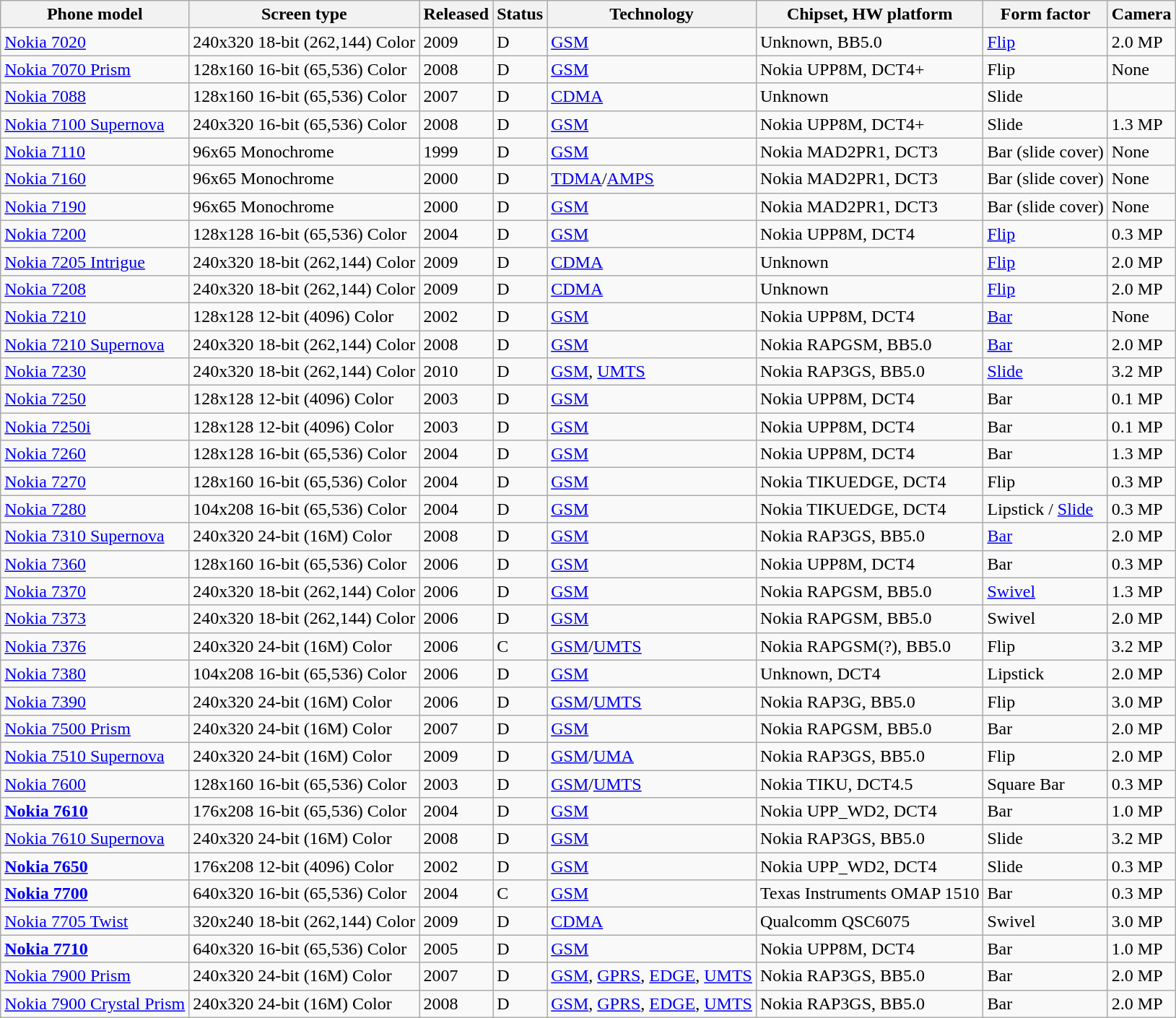<table class="wikitable sortable">
<tr>
<th>Phone model</th>
<th>Screen type</th>
<th>Released</th>
<th>Status</th>
<th>Technology</th>
<th>Chipset, HW platform</th>
<th>Form factor</th>
<th>Camera</th>
</tr>
<tr>
<td><a href='#'>Nokia 7020</a></td>
<td>240x320 18-bit (262,144) Color</td>
<td>2009</td>
<td>D</td>
<td><a href='#'>GSM</a></td>
<td>Unknown, BB5.0</td>
<td><a href='#'>Flip</a></td>
<td>2.0 MP</td>
</tr>
<tr>
<td><a href='#'>Nokia 7070 Prism</a></td>
<td>128x160 16-bit (65,536) Color</td>
<td>2008</td>
<td>D</td>
<td><a href='#'>GSM</a></td>
<td>Nokia UPP8M, DCT4+</td>
<td>Flip</td>
<td>None</td>
</tr>
<tr>
<td><a href='#'>Nokia 7088</a></td>
<td>128x160 16-bit (65,536) Color</td>
<td>2007</td>
<td>D</td>
<td><a href='#'>CDMA</a></td>
<td>Unknown</td>
<td>Slide</td>
<td></td>
</tr>
<tr>
<td><a href='#'>Nokia 7100 Supernova</a></td>
<td>240x320 16-bit (65,536) Color</td>
<td>2008</td>
<td>D</td>
<td><a href='#'>GSM</a></td>
<td>Nokia UPP8M, DCT4+</td>
<td>Slide</td>
<td>1.3 MP</td>
</tr>
<tr>
<td><a href='#'>Nokia 7110</a></td>
<td>96x65 Monochrome</td>
<td>1999</td>
<td>D</td>
<td><a href='#'>GSM</a></td>
<td>Nokia MAD2PR1, DCT3</td>
<td>Bar (slide cover)</td>
<td>None</td>
</tr>
<tr>
<td><a href='#'>Nokia 7160</a></td>
<td>96x65 Monochrome</td>
<td>2000</td>
<td>D</td>
<td><a href='#'>TDMA</a>/<a href='#'>AMPS</a></td>
<td>Nokia MAD2PR1, DCT3</td>
<td>Bar (slide cover)</td>
<td>None</td>
</tr>
<tr>
<td><a href='#'>Nokia 7190</a></td>
<td>96x65 Monochrome</td>
<td>2000</td>
<td>D</td>
<td><a href='#'>GSM</a></td>
<td>Nokia MAD2PR1, DCT3</td>
<td>Bar (slide cover)</td>
<td>None</td>
</tr>
<tr>
<td><a href='#'>Nokia 7200</a></td>
<td>128x128 16-bit (65,536) Color</td>
<td>2004</td>
<td>D</td>
<td><a href='#'>GSM</a></td>
<td>Nokia UPP8M, DCT4</td>
<td><a href='#'>Flip</a></td>
<td>0.3 MP</td>
</tr>
<tr>
<td><a href='#'>Nokia 7205 Intrigue</a></td>
<td>240x320 18-bit (262,144) Color</td>
<td>2009</td>
<td>D</td>
<td><a href='#'>CDMA</a></td>
<td>Unknown</td>
<td><a href='#'>Flip</a></td>
<td>2.0 MP</td>
</tr>
<tr>
<td><a href='#'>Nokia 7208</a></td>
<td>240x320 18-bit (262,144) Color</td>
<td>2009</td>
<td>D</td>
<td><a href='#'>CDMA</a></td>
<td>Unknown</td>
<td><a href='#'>Flip</a></td>
<td>2.0 MP</td>
</tr>
<tr>
<td><a href='#'>Nokia 7210</a></td>
<td>128x128 12-bit (4096) Color</td>
<td>2002</td>
<td>D</td>
<td><a href='#'>GSM</a></td>
<td>Nokia UPP8M, DCT4</td>
<td><a href='#'>Bar</a></td>
<td>None</td>
</tr>
<tr>
<td><a href='#'>Nokia 7210 Supernova</a></td>
<td>240x320 18-bit (262,144) Color</td>
<td>2008</td>
<td>D</td>
<td><a href='#'>GSM</a></td>
<td>Nokia RAPGSM, BB5.0</td>
<td><a href='#'>Bar</a></td>
<td>2.0 MP</td>
</tr>
<tr>
<td><a href='#'>Nokia 7230</a></td>
<td>240x320 18-bit (262,144) Color</td>
<td>2010</td>
<td>D</td>
<td><a href='#'>GSM</a>, <a href='#'>UMTS</a></td>
<td>Nokia RAP3GS, BB5.0</td>
<td><a href='#'>Slide</a></td>
<td>3.2 MP</td>
</tr>
<tr>
<td><a href='#'>Nokia 7250</a></td>
<td>128x128 12-bit (4096) Color</td>
<td>2003</td>
<td>D</td>
<td><a href='#'>GSM</a></td>
<td>Nokia UPP8M, DCT4</td>
<td>Bar</td>
<td>0.1 MP</td>
</tr>
<tr>
<td><a href='#'>Nokia 7250i</a></td>
<td>128x128 12-bit (4096) Color</td>
<td>2003</td>
<td>D</td>
<td><a href='#'>GSM</a></td>
<td>Nokia UPP8M, DCT4</td>
<td>Bar</td>
<td>0.1 MP</td>
</tr>
<tr>
<td><a href='#'>Nokia 7260</a></td>
<td>128x128 16-bit (65,536) Color</td>
<td>2004</td>
<td>D</td>
<td><a href='#'>GSM</a></td>
<td>Nokia UPP8M, DCT4</td>
<td>Bar</td>
<td>1.3 MP</td>
</tr>
<tr>
<td><a href='#'>Nokia 7270</a></td>
<td>128x160 16-bit (65,536) Color</td>
<td>2004</td>
<td>D</td>
<td><a href='#'>GSM</a></td>
<td>Nokia TIKUEDGE, DCT4</td>
<td>Flip</td>
<td>0.3 MP</td>
</tr>
<tr>
<td><a href='#'>Nokia 7280</a></td>
<td>104x208 16-bit (65,536) Color</td>
<td>2004</td>
<td>D</td>
<td><a href='#'>GSM</a></td>
<td>Nokia TIKUEDGE, DCT4</td>
<td>Lipstick / <a href='#'>Slide</a></td>
<td>0.3 MP</td>
</tr>
<tr>
<td><a href='#'>Nokia 7310 Supernova</a></td>
<td>240x320 24-bit (16M) Color</td>
<td>2008</td>
<td>D</td>
<td><a href='#'>GSM</a></td>
<td>Nokia RAP3GS, BB5.0</td>
<td><a href='#'>Bar</a></td>
<td>2.0 MP</td>
</tr>
<tr>
<td><a href='#'>Nokia 7360</a></td>
<td>128x160 16-bit (65,536) Color</td>
<td>2006</td>
<td>D</td>
<td><a href='#'>GSM</a></td>
<td>Nokia UPP8M, DCT4</td>
<td>Bar</td>
<td>0.3 MP</td>
</tr>
<tr>
<td><a href='#'>Nokia 7370</a></td>
<td>240x320 18-bit (262,144) Color</td>
<td>2006</td>
<td>D</td>
<td><a href='#'>GSM</a></td>
<td>Nokia RAPGSM, BB5.0</td>
<td><a href='#'>Swivel</a></td>
<td>1.3 MP</td>
</tr>
<tr>
<td><a href='#'>Nokia 7373</a></td>
<td>240x320 18-bit (262,144) Color</td>
<td>2006</td>
<td>D</td>
<td><a href='#'>GSM</a></td>
<td>Nokia RAPGSM, BB5.0</td>
<td>Swivel</td>
<td>2.0 MP</td>
</tr>
<tr>
<td><a href='#'>Nokia 7376</a></td>
<td>240x320 24-bit (16M) Color</td>
<td>2006</td>
<td>C</td>
<td><a href='#'>GSM</a>/<a href='#'>UMTS</a></td>
<td>Nokia RAPGSM(?), BB5.0</td>
<td>Flip</td>
<td>3.2 MP</td>
</tr>
<tr>
<td><a href='#'>Nokia 7380</a></td>
<td>104x208 16-bit (65,536) Color</td>
<td>2006</td>
<td>D</td>
<td><a href='#'>GSM</a></td>
<td>Unknown, DCT4</td>
<td>Lipstick</td>
<td>2.0 MP</td>
</tr>
<tr>
<td><a href='#'>Nokia 7390</a></td>
<td>240x320 24-bit (16M) Color</td>
<td>2006</td>
<td>D</td>
<td><a href='#'>GSM</a>/<a href='#'>UMTS</a></td>
<td>Nokia RAP3G, BB5.0</td>
<td>Flip</td>
<td>3.0 MP</td>
</tr>
<tr>
<td><a href='#'>Nokia 7500 Prism</a></td>
<td>240x320 24-bit (16M) Color</td>
<td>2007</td>
<td>D</td>
<td><a href='#'>GSM</a></td>
<td>Nokia RAPGSM, BB5.0</td>
<td>Bar</td>
<td>2.0 MP</td>
</tr>
<tr>
<td><a href='#'>Nokia 7510 Supernova</a></td>
<td>240x320 24-bit (16M) Color</td>
<td>2009</td>
<td>D</td>
<td><a href='#'>GSM</a>/<a href='#'>UMA</a></td>
<td>Nokia RAP3GS, BB5.0</td>
<td>Flip</td>
<td>2.0 MP</td>
</tr>
<tr>
<td><a href='#'>Nokia 7600</a></td>
<td>128x160 16-bit (65,536) Color</td>
<td>2003</td>
<td>D</td>
<td><a href='#'>GSM</a>/<a href='#'>UMTS</a></td>
<td>Nokia TIKU, DCT4.5</td>
<td>Square Bar</td>
<td>0.3 MP</td>
</tr>
<tr>
<td><strong><a href='#'>Nokia 7610</a></strong></td>
<td>176x208 16-bit (65,536) Color</td>
<td>2004</td>
<td>D</td>
<td><a href='#'>GSM</a></td>
<td>Nokia UPP_WD2, DCT4</td>
<td>Bar</td>
<td>1.0 MP</td>
</tr>
<tr>
<td><a href='#'>Nokia 7610 Supernova</a></td>
<td>240x320 24-bit (16M) Color</td>
<td>2008</td>
<td>D</td>
<td><a href='#'>GSM</a></td>
<td>Nokia RAP3GS, BB5.0</td>
<td>Slide</td>
<td>3.2 MP</td>
</tr>
<tr>
<td><strong><a href='#'>Nokia 7650</a></strong></td>
<td>176x208 12-bit (4096) Color</td>
<td>2002</td>
<td>D</td>
<td><a href='#'>GSM</a></td>
<td>Nokia UPP_WD2, DCT4</td>
<td>Slide</td>
<td>0.3 MP</td>
</tr>
<tr>
<td><strong><a href='#'>Nokia 7700</a></strong></td>
<td>640x320 16-bit (65,536) Color</td>
<td>2004</td>
<td>C</td>
<td><a href='#'>GSM</a></td>
<td>Texas Instruments OMAP 1510</td>
<td>Bar</td>
<td>0.3 MP</td>
</tr>
<tr>
<td><a href='#'>Nokia 7705 Twist</a></td>
<td>320x240 18-bit (262,144) Color</td>
<td>2009</td>
<td>D</td>
<td><a href='#'>CDMA</a></td>
<td>Qualcomm QSC6075</td>
<td>Swivel</td>
<td>3.0 MP</td>
</tr>
<tr>
<td><strong><a href='#'>Nokia 7710</a></strong></td>
<td>640x320 16-bit (65,536) Color</td>
<td>2005</td>
<td>D</td>
<td><a href='#'>GSM</a></td>
<td>Nokia UPP8M, DCT4</td>
<td>Bar</td>
<td>1.0 MP</td>
</tr>
<tr>
<td><a href='#'>Nokia 7900 Prism</a></td>
<td>240x320 24-bit (16M) Color</td>
<td>2007</td>
<td>D</td>
<td><a href='#'>GSM</a>, <a href='#'>GPRS</a>, <a href='#'>EDGE</a>, <a href='#'>UMTS</a></td>
<td>Nokia RAP3GS, BB5.0</td>
<td>Bar</td>
<td>2.0 MP</td>
</tr>
<tr>
<td><a href='#'>Nokia 7900 Crystal Prism</a></td>
<td>240x320 24-bit (16M) Color</td>
<td>2008</td>
<td>D</td>
<td><a href='#'>GSM</a>, <a href='#'>GPRS</a>, <a href='#'>EDGE</a>, <a href='#'>UMTS</a></td>
<td>Nokia RAP3GS, BB5.0</td>
<td>Bar</td>
<td>2.0 MP</td>
</tr>
</table>
